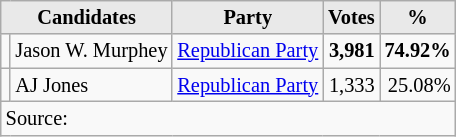<table class=wikitable style="font-size:85%; text-align:right;">
<tr>
<th style="background-color:#E9E9E9" align=center colspan=2>Candidates</th>
<th style="background-color:#E9E9E9" align=center>Party</th>
<th style="background-color:#E9E9E9" align=center>Votes</th>
<th style="background-color:#E9E9E9" align=center>%</th>
</tr>
<tr>
<td></td>
<td align=left>Jason W. Murphey</td>
<td align=center><a href='#'>Republican Party</a></td>
<td><strong>3,981</strong></td>
<td><strong>74.92%</strong></td>
</tr>
<tr>
<td></td>
<td align=left>AJ Jones</td>
<td align=center><a href='#'>Republican Party</a></td>
<td>1,333</td>
<td>25.08%</td>
</tr>
<tr>
<td align="left" colspan=6>Source:  </td>
</tr>
</table>
